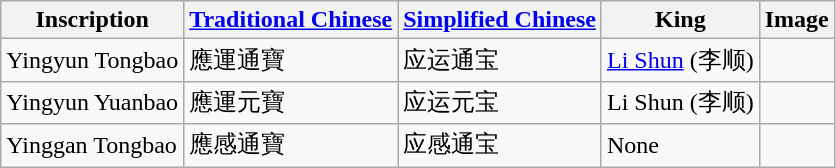<table class="wikitable">
<tr>
<th>Inscription</th>
<th><a href='#'>Traditional Chinese</a></th>
<th><a href='#'>Simplified Chinese</a></th>
<th>King</th>
<th>Image</th>
</tr>
<tr>
<td>Yingyun Tongbao</td>
<td>應運通寶</td>
<td>应运通宝</td>
<td><a href='#'>Li Shun</a> (李顺)</td>
<td></td>
</tr>
<tr>
<td>Yingyun Yuanbao</td>
<td>應運元寶</td>
<td>应运元宝</td>
<td>Li Shun (李顺)</td>
<td></td>
</tr>
<tr>
<td>Yinggan Tongbao</td>
<td>應感通寶</td>
<td>应感通宝</td>
<td>None</td>
<td></td>
</tr>
</table>
